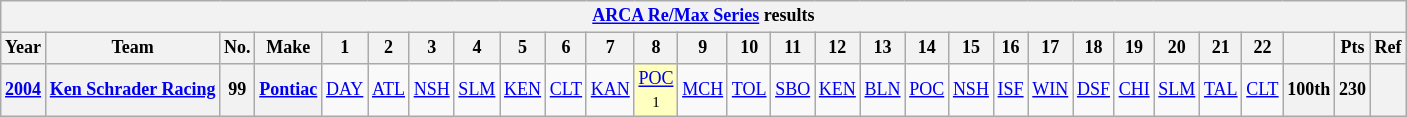<table class="wikitable" style="text-align:center; font-size:75%">
<tr>
<th colspan=45><a href='#'>ARCA Re/Max Series</a> results</th>
</tr>
<tr>
<th>Year</th>
<th>Team</th>
<th>No.</th>
<th>Make</th>
<th>1</th>
<th>2</th>
<th>3</th>
<th>4</th>
<th>5</th>
<th>6</th>
<th>7</th>
<th>8</th>
<th>9</th>
<th>10</th>
<th>11</th>
<th>12</th>
<th>13</th>
<th>14</th>
<th>15</th>
<th>16</th>
<th>17</th>
<th>18</th>
<th>19</th>
<th>20</th>
<th>21</th>
<th>22</th>
<th></th>
<th>Pts</th>
<th>Ref</th>
</tr>
<tr>
<th><a href='#'>2004</a></th>
<th><a href='#'>Ken Schrader Racing</a></th>
<th>99</th>
<th><a href='#'>Pontiac</a></th>
<td><a href='#'>DAY</a></td>
<td><a href='#'>ATL</a></td>
<td><a href='#'>NSH</a></td>
<td><a href='#'>SLM</a></td>
<td><a href='#'>KEN</a></td>
<td><a href='#'>CLT</a></td>
<td><a href='#'>KAN</a></td>
<td style="background:#FFFFBF;"><a href='#'>POC</a><br><small>1</small></td>
<td><a href='#'>MCH</a></td>
<td><a href='#'>TOL</a></td>
<td><a href='#'>SBO</a></td>
<td><a href='#'>KEN</a></td>
<td><a href='#'>BLN</a></td>
<td><a href='#'>POC</a></td>
<td><a href='#'>NSH</a></td>
<td><a href='#'>ISF</a></td>
<td><a href='#'>WIN</a></td>
<td><a href='#'>DSF</a></td>
<td><a href='#'>CHI</a></td>
<td><a href='#'>SLM</a></td>
<td><a href='#'>TAL</a></td>
<td><a href='#'>CLT</a></td>
<th>100th</th>
<th>230</th>
<th></th>
</tr>
</table>
